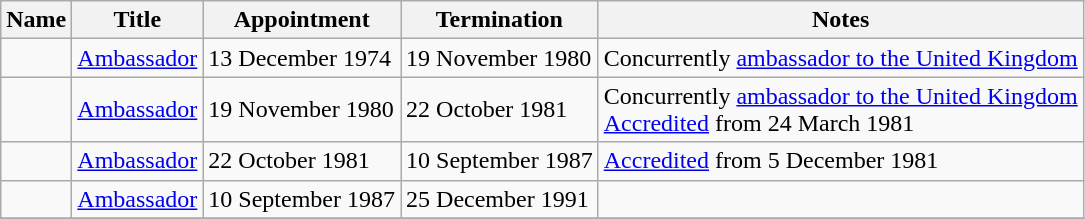<table class="wikitable">
<tr valign="middle">
<th>Name</th>
<th>Title</th>
<th>Appointment</th>
<th>Termination</th>
<th>Notes</th>
</tr>
<tr>
<td></td>
<td><a href='#'>Ambassador</a></td>
<td>13 December 1974</td>
<td>19 November 1980</td>
<td>Concurrently <a href='#'>ambassador to the United Kingdom</a></td>
</tr>
<tr>
<td></td>
<td><a href='#'>Ambassador</a></td>
<td>19 November 1980</td>
<td>22 October 1981</td>
<td>Concurrently <a href='#'>ambassador to the United Kingdom</a><br><a href='#'>Accredited</a> from 24 March 1981</td>
</tr>
<tr>
<td></td>
<td><a href='#'>Ambassador</a></td>
<td>22 October 1981</td>
<td>10 September 1987</td>
<td><a href='#'>Accredited</a> from 5 December 1981</td>
</tr>
<tr>
<td></td>
<td><a href='#'>Ambassador</a></td>
<td>10 September 1987</td>
<td>25 December 1991</td>
<td></td>
</tr>
<tr>
</tr>
</table>
